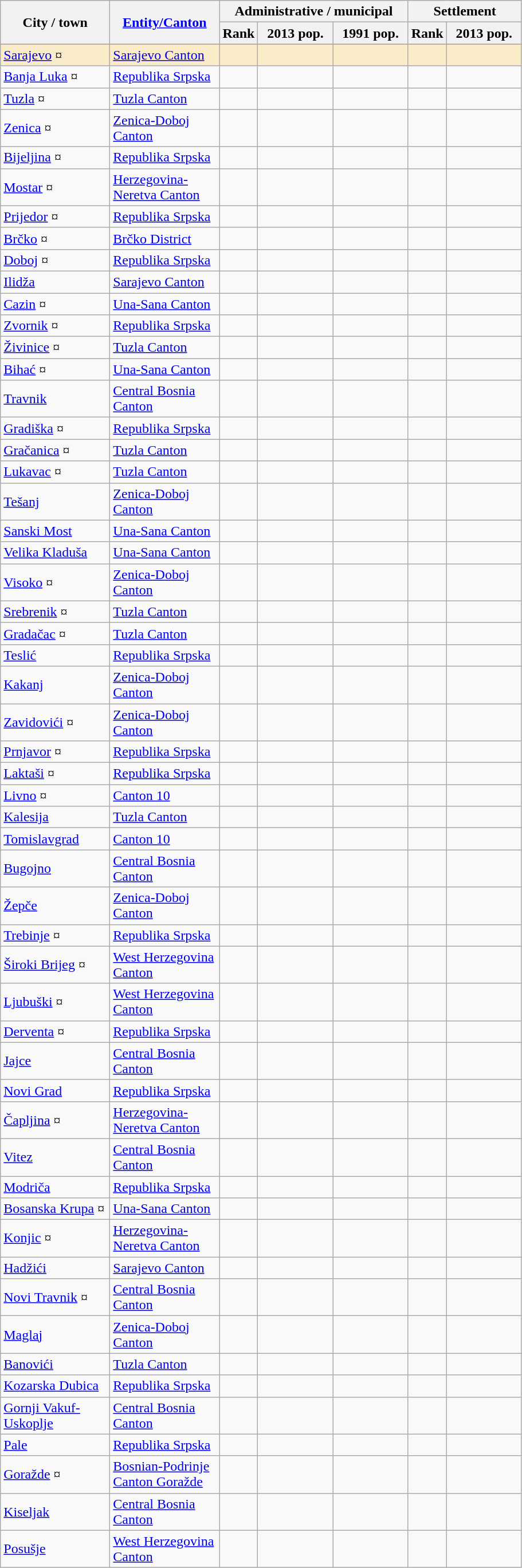<table class="wikitable sortable">
<tr>
<th rowspan="2" width="120">City / town</th>
<th rowspan="2" width="120"><a href='#'>Entity/Canton</a></th>
<th colspan="3">Administrative / municipal</th>
<th colspan="2">Settlement</th>
</tr>
<tr>
<th width="30">Rank</th>
<th width="80">2013 pop.</th>
<th width="80">1991 pop.</th>
<th width="30">Rank</th>
<th width="80">2013 pop.</th>
</tr>
<tr>
</tr>
<tr bgcolor="faecc8">
<td><a href='#'>Sarajevo</a> ¤</td>
<td><a href='#'>Sarajevo Canton</a></td>
<td></td>
<td align="right"></td>
<td align="right"></td>
<td></td>
<td align="right"></td>
</tr>
<tr>
<td><a href='#'>Banja Luka</a> ¤</td>
<td><a href='#'>Republika Srpska</a></td>
<td></td>
<td align="right"></td>
<td align="right"></td>
<td></td>
<td align="right"></td>
</tr>
<tr>
<td><a href='#'>Tuzla</a> ¤</td>
<td><a href='#'>Tuzla Canton</a></td>
<td></td>
<td align="right"></td>
<td align="right"></td>
<td></td>
<td align="right"></td>
</tr>
<tr>
<td><a href='#'>Zenica</a> ¤</td>
<td><a href='#'>Zenica-Doboj Canton</a></td>
<td></td>
<td align="right"></td>
<td align="right"></td>
<td></td>
<td align="right"></td>
</tr>
<tr>
<td><a href='#'>Bijeljina</a> ¤</td>
<td><a href='#'>Republika Srpska</a></td>
<td></td>
<td align="right"></td>
<td align="right"></td>
<td></td>
<td align="right"></td>
</tr>
<tr>
<td><a href='#'>Mostar</a> ¤</td>
<td><a href='#'>Herzegovina-Neretva Canton</a></td>
<td></td>
<td align="right"></td>
<td align="right"></td>
<td></td>
<td align="right"></td>
</tr>
<tr>
<td><a href='#'>Prijedor</a> ¤</td>
<td><a href='#'>Republika Srpska</a></td>
<td></td>
<td align="right"></td>
<td align="right"></td>
<td></td>
<td align="right"></td>
</tr>
<tr>
<td><a href='#'>Brčko</a> ¤</td>
<td><a href='#'>Brčko District</a></td>
<td></td>
<td align="right"></td>
<td align="right"></td>
<td></td>
<td align="right"></td>
</tr>
<tr>
<td><a href='#'>Doboj</a> ¤</td>
<td><a href='#'>Republika Srpska</a></td>
<td></td>
<td align="right"></td>
<td align="right"></td>
<td></td>
<td align="right"></td>
</tr>
<tr>
<td><a href='#'>Ilidža</a></td>
<td><a href='#'>Sarajevo Canton</a></td>
<td></td>
<td align="right"></td>
<td align="right"></td>
<td></td>
<td align="right"></td>
</tr>
<tr>
<td><a href='#'>Cazin</a> ¤</td>
<td><a href='#'>Una-Sana Canton</a></td>
<td></td>
<td align="right"></td>
<td align="right"></td>
<td></td>
<td align="right"></td>
</tr>
<tr>
<td><a href='#'>Zvornik</a> ¤</td>
<td><a href='#'>Republika Srpska</a></td>
<td></td>
<td align="right"></td>
<td align="right"></td>
<td></td>
<td align="right"></td>
</tr>
<tr>
<td><a href='#'>Živinice</a> ¤</td>
<td><a href='#'>Tuzla Canton</a></td>
<td></td>
<td align="right"></td>
<td align="right"></td>
<td></td>
<td align="right"></td>
</tr>
<tr>
<td><a href='#'>Bihać</a> ¤</td>
<td><a href='#'>Una-Sana Canton</a></td>
<td></td>
<td align="right"></td>
<td align="right"></td>
<td></td>
<td align="right"></td>
</tr>
<tr>
<td><a href='#'>Travnik</a></td>
<td><a href='#'>Central Bosnia Canton</a></td>
<td></td>
<td align="right"></td>
<td align="right"></td>
<td></td>
<td align="right"></td>
</tr>
<tr>
<td><a href='#'>Gradiška</a> ¤</td>
<td><a href='#'>Republika Srpska</a></td>
<td></td>
<td align="right"></td>
<td align="right"></td>
<td></td>
<td align="right"></td>
</tr>
<tr>
<td><a href='#'>Gračanica</a> ¤</td>
<td><a href='#'>Tuzla Canton</a></td>
<td></td>
<td align="right"></td>
<td align="right"></td>
<td></td>
<td align="right"></td>
</tr>
<tr>
<td><a href='#'>Lukavac</a> ¤</td>
<td><a href='#'>Tuzla Canton</a></td>
<td></td>
<td align="right"></td>
<td align="right"></td>
<td></td>
<td align="right"></td>
</tr>
<tr>
<td><a href='#'>Tešanj</a></td>
<td><a href='#'>Zenica-Doboj Canton</a></td>
<td></td>
<td align="right"></td>
<td align="right"></td>
<td></td>
<td align="right"></td>
</tr>
<tr>
<td><a href='#'>Sanski Most</a></td>
<td><a href='#'>Una-Sana Canton</a></td>
<td></td>
<td align="right"></td>
<td align="right"></td>
<td></td>
<td align="right"></td>
</tr>
<tr>
<td><a href='#'>Velika Kladuša</a></td>
<td><a href='#'>Una-Sana Canton</a></td>
<td></td>
<td align="right"></td>
<td align="right"></td>
<td></td>
<td align="right"></td>
</tr>
<tr>
<td><a href='#'>Visoko</a> ¤</td>
<td><a href='#'>Zenica-Doboj Canton</a></td>
<td></td>
<td align="right"></td>
<td align="right"></td>
<td></td>
<td align="right"></td>
</tr>
<tr>
<td><a href='#'>Srebrenik</a> ¤</td>
<td><a href='#'>Tuzla Canton</a></td>
<td></td>
<td align="right"></td>
<td align="right"></td>
<td></td>
<td align="right"></td>
</tr>
<tr>
<td><a href='#'>Gradačac</a> ¤</td>
<td><a href='#'>Tuzla Canton</a></td>
<td></td>
<td align="right"></td>
<td align="right"></td>
<td></td>
<td align="right"></td>
</tr>
<tr>
<td><a href='#'>Teslić</a></td>
<td><a href='#'>Republika Srpska</a></td>
<td></td>
<td align="right"></td>
<td align="right"></td>
<td></td>
<td align="right"></td>
</tr>
<tr>
<td><a href='#'>Kakanj</a></td>
<td><a href='#'>Zenica-Doboj Canton</a></td>
<td></td>
<td align="right"></td>
<td align="right"></td>
<td></td>
<td align="right"></td>
</tr>
<tr>
<td><a href='#'>Zavidovići</a> ¤</td>
<td><a href='#'>Zenica-Doboj Canton</a></td>
<td></td>
<td align="right"></td>
<td align="right"></td>
<td></td>
<td align="right"></td>
</tr>
<tr>
<td><a href='#'>Prnjavor</a> ¤</td>
<td><a href='#'>Republika Srpska</a></td>
<td></td>
<td align="right"></td>
<td align="right"></td>
<td></td>
<td align="right"></td>
</tr>
<tr>
<td><a href='#'>Laktaši</a> ¤</td>
<td><a href='#'>Republika Srpska</a></td>
<td></td>
<td align="right"></td>
<td align="right"></td>
<td></td>
<td align="right"></td>
</tr>
<tr>
<td><a href='#'>Livno</a> ¤</td>
<td><a href='#'>Canton 10</a></td>
<td></td>
<td align="right"></td>
<td align="right"></td>
<td></td>
<td align="right"></td>
</tr>
<tr>
<td><a href='#'>Kalesija</a></td>
<td><a href='#'>Tuzla Canton</a></td>
<td></td>
<td align="right"></td>
<td align="right"></td>
<td></td>
<td align="right"></td>
</tr>
<tr>
<td><a href='#'>Tomislavgrad</a></td>
<td><a href='#'>Canton 10</a></td>
<td></td>
<td align="right"></td>
<td align="right"></td>
<td></td>
<td align="right"></td>
</tr>
<tr>
<td><a href='#'>Bugojno</a></td>
<td><a href='#'>Central Bosnia Canton</a></td>
<td></td>
<td align="right"></td>
<td align="right"></td>
<td></td>
<td align="right"></td>
</tr>
<tr>
<td><a href='#'>Žepče</a></td>
<td><a href='#'>Zenica-Doboj Canton</a></td>
<td></td>
<td align="right"></td>
<td align="right"></td>
<td></td>
<td align="right"></td>
</tr>
<tr>
<td><a href='#'>Trebinje</a> ¤</td>
<td><a href='#'>Republika Srpska</a></td>
<td></td>
<td align="right"></td>
<td align="right"></td>
<td></td>
<td align="right"></td>
</tr>
<tr>
<td><a href='#'>Široki Brijeg</a> ¤</td>
<td><a href='#'>West Herzegovina Canton</a></td>
<td></td>
<td align="right"></td>
<td align="right"></td>
<td></td>
<td align="right"></td>
</tr>
<tr>
<td><a href='#'>Ljubuški</a> ¤</td>
<td><a href='#'>West Herzegovina Canton</a></td>
<td></td>
<td align="right"></td>
<td align="right"></td>
<td></td>
<td align="right"></td>
</tr>
<tr>
<td><a href='#'>Derventa</a> ¤</td>
<td><a href='#'>Republika Srpska</a></td>
<td></td>
<td align="right"></td>
<td align="right"></td>
<td></td>
<td align="right"></td>
</tr>
<tr>
<td><a href='#'>Jajce</a></td>
<td><a href='#'>Central Bosnia Canton</a></td>
<td></td>
<td align="right"></td>
<td align="right"></td>
<td></td>
<td align="right"></td>
</tr>
<tr>
<td><a href='#'>Novi Grad</a></td>
<td><a href='#'>Republika Srpska</a></td>
<td></td>
<td align="right"></td>
<td align="right"></td>
<td></td>
<td align="right"></td>
</tr>
<tr>
<td><a href='#'>Čapljina</a> ¤</td>
<td><a href='#'>Herzegovina-Neretva Canton</a></td>
<td></td>
<td align="right"></td>
<td align="right"></td>
<td></td>
<td align="right"></td>
</tr>
<tr>
<td><a href='#'>Vitez</a></td>
<td><a href='#'>Central Bosnia Canton</a></td>
<td></td>
<td align="right"></td>
<td align="right"></td>
<td></td>
<td align="right"></td>
</tr>
<tr>
<td><a href='#'>Modriča</a></td>
<td><a href='#'>Republika Srpska</a></td>
<td></td>
<td align="right"></td>
<td align="right"></td>
<td></td>
<td align="right"></td>
</tr>
<tr>
<td><a href='#'>Bosanska Krupa</a> ¤</td>
<td><a href='#'>Una-Sana Canton</a></td>
<td></td>
<td align="right"></td>
<td align="right"></td>
<td></td>
<td align="right"></td>
</tr>
<tr>
<td><a href='#'>Konjic</a> ¤</td>
<td><a href='#'>Herzegovina-Neretva Canton</a></td>
<td></td>
<td align="right"></td>
<td align="right"></td>
<td></td>
<td align="right"></td>
</tr>
<tr>
<td><a href='#'>Hadžići</a></td>
<td><a href='#'>Sarajevo Canton</a></td>
<td></td>
<td align="right"></td>
<td align="right"></td>
<td></td>
<td align="right"></td>
</tr>
<tr>
<td><a href='#'>Novi Travnik</a>  ¤</td>
<td><a href='#'>Central Bosnia Canton</a></td>
<td></td>
<td align="right"></td>
<td align="right"></td>
<td></td>
<td align="right"></td>
</tr>
<tr>
<td><a href='#'>Maglaj</a></td>
<td><a href='#'>Zenica-Doboj Canton</a></td>
<td></td>
<td align="right"></td>
<td align="right"></td>
<td></td>
<td align="right"></td>
</tr>
<tr>
<td><a href='#'>Banovići</a></td>
<td><a href='#'>Tuzla Canton</a></td>
<td></td>
<td align="right"></td>
<td align="right"></td>
<td></td>
<td align="right"></td>
</tr>
<tr>
<td><a href='#'>Kozarska Dubica</a></td>
<td><a href='#'>Republika Srpska</a></td>
<td></td>
<td align="right"></td>
<td align="right"></td>
<td></td>
<td align="right"></td>
</tr>
<tr>
<td><a href='#'>Gornji Vakuf-Uskoplje</a></td>
<td><a href='#'>Central Bosnia Canton</a></td>
<td></td>
<td align="right"></td>
<td align="right"></td>
<td></td>
<td align="right"></td>
</tr>
<tr>
<td><a href='#'>Pale</a></td>
<td><a href='#'>Republika Srpska</a></td>
<td></td>
<td align="right"></td>
<td align="right"></td>
<td></td>
<td align="right"></td>
</tr>
<tr>
<td><a href='#'>Goražde</a> ¤</td>
<td><a href='#'>Bosnian-Podrinje Canton Goražde</a></td>
<td></td>
<td align="right"></td>
<td align="right"></td>
<td></td>
<td align="right"></td>
</tr>
<tr>
<td><a href='#'>Kiseljak</a></td>
<td><a href='#'>Central Bosnia Canton</a></td>
<td></td>
<td align="right"></td>
<td align="right"></td>
<td></td>
<td align="right"></td>
</tr>
<tr>
<td><a href='#'>Posušje</a></td>
<td><a href='#'>West Herzegovina Canton</a></td>
<td></td>
<td align="right"></td>
<td align="right"></td>
<td></td>
<td align="right"></td>
</tr>
</table>
